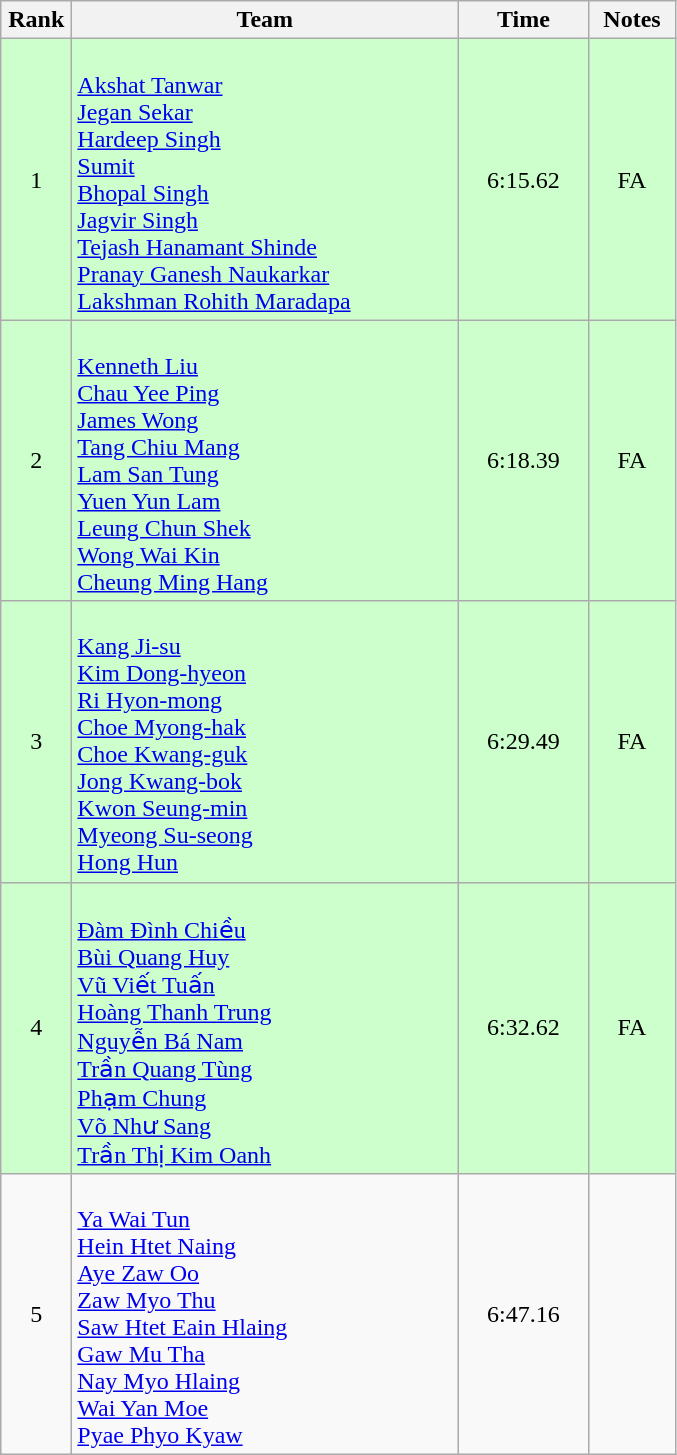<table class=wikitable style="text-align:center">
<tr>
<th width=40>Rank</th>
<th width=250>Team</th>
<th width=80>Time</th>
<th width=50>Notes</th>
</tr>
<tr bgcolor="ccffcc">
<td>1</td>
<td align="left"><br><a href='#'>Akshat Tanwar</a><br><a href='#'>Jegan Sekar</a><br><a href='#'>Hardeep Singh</a><br><a href='#'>Sumit</a><br><a href='#'>Bhopal Singh</a><br><a href='#'>Jagvir Singh</a><br><a href='#'>Tejash Hanamant Shinde</a><br><a href='#'>Pranay Ganesh Naukarkar</a><br><a href='#'>Lakshman Rohith Maradapa</a></td>
<td>6:15.62</td>
<td>FA</td>
</tr>
<tr bgcolor="ccffcc">
<td>2</td>
<td align="left"><br><a href='#'>Kenneth Liu</a><br><a href='#'>Chau Yee Ping</a><br><a href='#'>James Wong</a><br><a href='#'>Tang Chiu Mang</a><br><a href='#'>Lam San Tung</a><br><a href='#'>Yuen Yun Lam</a><br><a href='#'>Leung Chun Shek</a><br><a href='#'>Wong Wai Kin</a><br><a href='#'>Cheung Ming Hang</a></td>
<td>6:18.39</td>
<td>FA</td>
</tr>
<tr bgcolor="ccffcc">
<td>3</td>
<td align="left"><br><a href='#'>Kang Ji-su</a><br><a href='#'>Kim Dong-hyeon</a><br><a href='#'>Ri Hyon-mong</a><br><a href='#'>Choe Myong-hak</a><br><a href='#'>Choe Kwang-guk</a><br><a href='#'>Jong Kwang-bok</a><br><a href='#'>Kwon Seung-min</a><br><a href='#'>Myeong Su-seong</a><br><a href='#'>Hong Hun</a></td>
<td>6:29.49</td>
<td>FA</td>
</tr>
<tr bgcolor="ccffcc">
<td>4</td>
<td align="left"><br><a href='#'>Đàm Đình Chiều</a><br><a href='#'>Bùi Quang Huy</a><br><a href='#'>Vũ Viết Tuấn</a><br><a href='#'>Hoàng Thanh Trung</a><br><a href='#'>Nguyễn Bá Nam</a><br><a href='#'>Trần Quang Tùng</a><br><a href='#'>Phạm Chung</a><br><a href='#'>Võ Như Sang</a><br><a href='#'>Trần Thị Kim Oanh</a></td>
<td>6:32.62</td>
<td>FA</td>
</tr>
<tr>
<td>5</td>
<td align="left"><br><a href='#'>Ya Wai Tun</a><br><a href='#'>Hein Htet Naing</a><br><a href='#'>Aye Zaw Oo</a><br><a href='#'>Zaw Myo Thu</a><br><a href='#'>Saw Htet Eain Hlaing</a><br><a href='#'>Gaw Mu Tha</a><br><a href='#'>Nay Myo Hlaing</a><br><a href='#'>Wai Yan Moe</a><br><a href='#'>Pyae Phyo Kyaw</a></td>
<td>6:47.16</td>
<td></td>
</tr>
</table>
